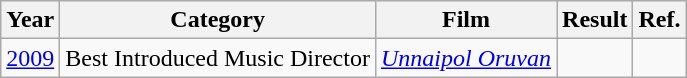<table class="wikitable">
<tr>
<th>Year</th>
<th>Category</th>
<th>Film</th>
<th>Result</th>
<th>Ref.</th>
</tr>
<tr>
<td><a href='#'>2009</a></td>
<td>Best Introduced Music Director</td>
<td><em><a href='#'>Unnaipol Oruvan</a></em></td>
<td></td>
<td></td>
</tr>
</table>
